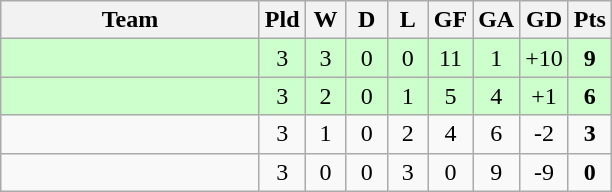<table class="wikitable" style="text-align: center;">
<tr>
<th width=165>Team</th>
<th width=20>Pld</th>
<th width=20>W</th>
<th width=20>D</th>
<th width=20>L</th>
<th width=20>GF</th>
<th width=20>GA</th>
<th width=20>GD</th>
<th width=20>Pts</th>
</tr>
<tr bgcolor=ccffcc>
<td align="left"></td>
<td>3</td>
<td>3</td>
<td>0</td>
<td>0</td>
<td>11</td>
<td>1</td>
<td>+10</td>
<td><strong>9</strong></td>
</tr>
<tr bgcolor=ccffcc>
<td align="left"></td>
<td>3</td>
<td>2</td>
<td>0</td>
<td>1</td>
<td>5</td>
<td>4</td>
<td>+1</td>
<td><strong>6</strong></td>
</tr>
<tr>
<td align="left"></td>
<td>3</td>
<td>1</td>
<td>0</td>
<td>2</td>
<td>4</td>
<td>6</td>
<td>-2</td>
<td><strong>3</strong></td>
</tr>
<tr>
<td align="left"></td>
<td>3</td>
<td>0</td>
<td>0</td>
<td>3</td>
<td>0</td>
<td>9</td>
<td>-9</td>
<td><strong>0</strong></td>
</tr>
</table>
